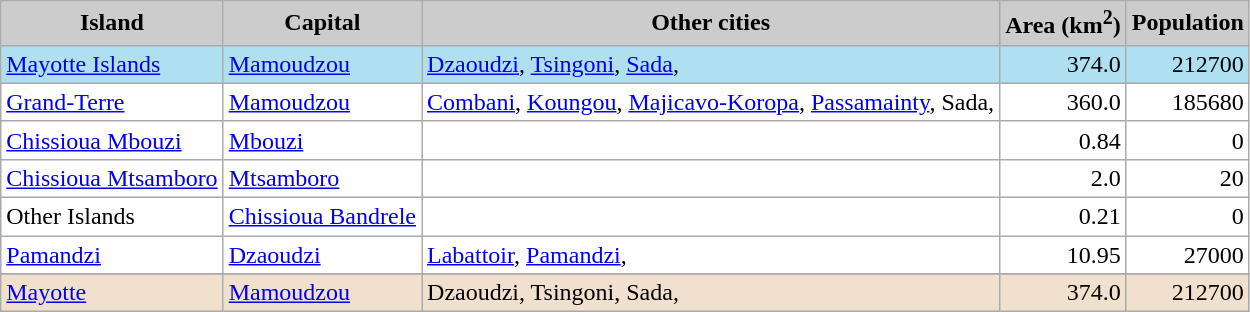<table class="wikitable sortable">
<tr>
<th style="background: #CCC;" class="unsortable">Island</th>
<th style="background: #CCC;" class="unsortable">Capital</th>
<th style="background: #CCC;" class="unsortable">Other cities</th>
<th style="background: #CCC;">Area (km<sup>2</sup>)</th>
<th style="background: #CCC;">Population</th>
</tr>
<tr style="background:#AEE0F2;">
<td><a href='#'>Mayotte Islands</a></td>
<td><a href='#'>Mamoudzou</a></td>
<td><a href='#'>Dzaoudzi</a>, <a href='#'>Tsingoni</a>, <a href='#'>Sada</a>,</td>
<td align="right">374.0</td>
<td align="right">212700</td>
</tr>
<tr style="background:#FFFFFF;">
<td><a href='#'>Grand-Terre</a></td>
<td><a href='#'>Mamoudzou</a></td>
<td><a href='#'>Combani</a>, <a href='#'>Koungou</a>, <a href='#'>Majicavo-Koropa</a>, <a href='#'>Passamainty</a>, Sada,</td>
<td align="right">360.0</td>
<td align="right">185680</td>
</tr>
<tr style="background:#FFFFFF;">
<td><a href='#'>Chissioua Mbouzi</a></td>
<td><a href='#'>Mbouzi</a></td>
<td></td>
<td align="right">0.84</td>
<td align="right">0</td>
</tr>
<tr style="background:#FFFFFF;">
<td><a href='#'>Chissioua Mtsamboro</a></td>
<td><a href='#'>Mtsamboro</a></td>
<td></td>
<td align="right">2.0</td>
<td align="right">20</td>
</tr>
<tr style="background:#FFFFFF;">
<td>Other Islands</td>
<td><a href='#'>Chissioua Bandrele</a></td>
<td></td>
<td align="right">0.21</td>
<td align="right">0</td>
</tr>
<tr style="background:#FFFFFF;">
<td><a href='#'>Pamandzi</a></td>
<td><a href='#'>Dzaoudzi</a></td>
<td><a href='#'>Labattoir</a>, <a href='#'>Pamandzi</a>,</td>
<td align="right">10.95</td>
<td align="right">27000</td>
</tr>
<tr>
</tr>
<tr style="background:#F2E0CE;" | class="sortbottom">
<td><a href='#'>Mayotte</a></td>
<td><a href='#'>Mamoudzou</a></td>
<td>Dzaoudzi, Tsingoni, Sada,</td>
<td align="right">374.0</td>
<td align="right">212700</td>
</tr>
</table>
